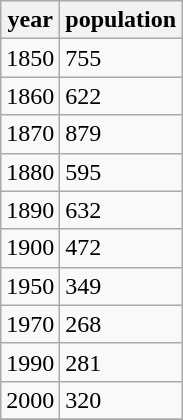<table class="wikitable">
<tr>
<th>year</th>
<th>population</th>
</tr>
<tr>
<td>1850</td>
<td>755</td>
</tr>
<tr>
<td>1860</td>
<td>622</td>
</tr>
<tr>
<td>1870</td>
<td>879</td>
</tr>
<tr>
<td>1880</td>
<td>595</td>
</tr>
<tr>
<td>1890</td>
<td>632</td>
</tr>
<tr>
<td>1900</td>
<td>472</td>
</tr>
<tr>
<td>1950</td>
<td>349</td>
</tr>
<tr>
<td>1970</td>
<td>268</td>
</tr>
<tr>
<td>1990</td>
<td>281</td>
</tr>
<tr>
<td>2000</td>
<td>320</td>
</tr>
<tr>
</tr>
</table>
